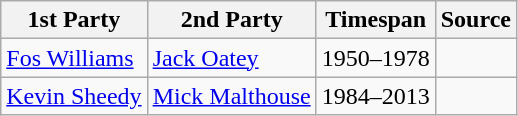<table class="wikitable">
<tr>
<th>1st Party</th>
<th>2nd Party</th>
<th>Timespan</th>
<th>Source</th>
</tr>
<tr>
<td><a href='#'>Fos Williams</a></td>
<td><a href='#'>Jack Oatey</a></td>
<td>1950–1978</td>
<td></td>
</tr>
<tr>
<td><a href='#'>Kevin Sheedy</a></td>
<td><a href='#'>Mick Malthouse</a></td>
<td>1984–2013</td>
<td></td>
</tr>
</table>
